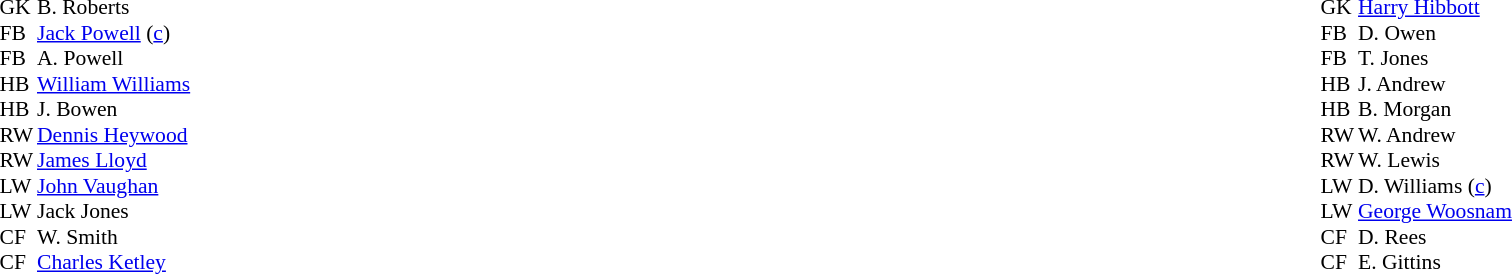<table style="width:100%">
<tr>
<td style="vertical-align:top;width:50%"><br><table style="font-size:90%" cellspacing="0" cellpadding="0">
<tr>
<th width=25></th>
</tr>
<tr>
<td>GK</td>
<td></td>
<td> B. Roberts</td>
</tr>
<tr>
<td>FB</td>
<td></td>
<td> <a href='#'>Jack Powell</a> (<a href='#'>c</a>)</td>
</tr>
<tr>
<td>FB</td>
<td></td>
<td> A. Powell</td>
</tr>
<tr>
<td>HB</td>
<td></td>
<td> <a href='#'>William Williams</a></td>
</tr>
<tr>
<td>HB</td>
<td></td>
<td> J. Bowen</td>
</tr>
<tr>
<td>RW</td>
<td></td>
<td> <a href='#'>Dennis Heywood</a></td>
</tr>
<tr>
<td>RW</td>
<td></td>
<td> <a href='#'>James Lloyd</a></td>
</tr>
<tr>
<td>LW</td>
<td></td>
<td> <a href='#'>John Vaughan</a></td>
</tr>
<tr>
<td>LW</td>
<td></td>
<td> Jack Jones</td>
</tr>
<tr>
<td>CF</td>
<td></td>
<td> W. Smith</td>
</tr>
<tr>
<td>CF</td>
<td></td>
<td> <a href='#'>Charles Ketley</a></td>
</tr>
</table>
</td>
<td style="vertical-align:top; width:50%"><br><table cellspacing="0" cellpadding="0" style="font-size:90%; margin:auto">
<tr>
<th width=25></th>
</tr>
<tr>
<td>GK</td>
<td></td>
<td> <a href='#'>Harry Hibbott</a></td>
</tr>
<tr>
<td>FB</td>
<td></td>
<td> D. Owen</td>
</tr>
<tr>
<td>FB</td>
<td></td>
<td> T. Jones</td>
</tr>
<tr>
<td>HB</td>
<td></td>
<td> J. Andrew</td>
</tr>
<tr>
<td>HB</td>
<td></td>
<td> B. Morgan</td>
</tr>
<tr>
<td>RW</td>
<td></td>
<td> W. Andrew</td>
</tr>
<tr>
<td>RW</td>
<td></td>
<td> W. Lewis</td>
</tr>
<tr>
<td>LW</td>
<td></td>
<td> D. Williams (<a href='#'>c</a>)</td>
</tr>
<tr>
<td>LW</td>
<td></td>
<td> <a href='#'>George Woosnam</a></td>
</tr>
<tr>
<td>CF</td>
<td></td>
<td> D. Rees</td>
</tr>
<tr>
<td>CF</td>
<td></td>
<td> E. Gittins</td>
</tr>
</table>
</td>
</tr>
</table>
